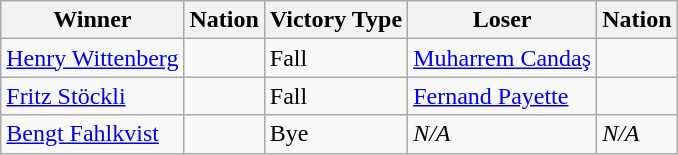<table class="wikitable sortable" style="text-align:left;">
<tr>
<th>Winner</th>
<th>Nation</th>
<th>Victory Type</th>
<th>Loser</th>
<th>Nation</th>
</tr>
<tr>
<td><a href='#'>Henry Wittenberg</a></td>
<td></td>
<td>Fall</td>
<td><a href='#'>Muharrem Candaş</a></td>
<td></td>
</tr>
<tr>
<td><a href='#'>Fritz Stöckli</a></td>
<td></td>
<td>Fall</td>
<td><a href='#'>Fernand Payette</a></td>
<td></td>
</tr>
<tr>
<td><a href='#'>Bengt Fahlkvist</a></td>
<td></td>
<td>Bye</td>
<td><em>N/A</em></td>
<td><em>N/A</em></td>
</tr>
</table>
